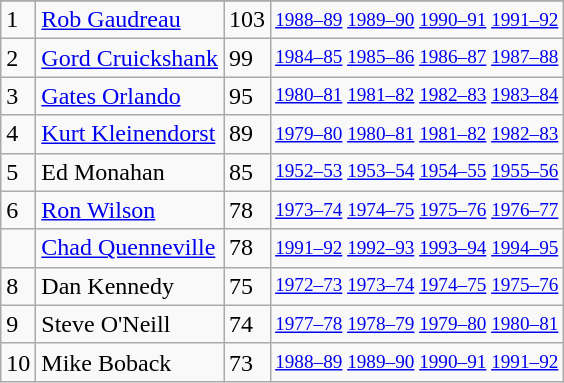<table class="wikitable">
<tr>
</tr>
<tr>
<td>1</td>
<td><a href='#'>Rob Gaudreau</a></td>
<td>103</td>
<td style="font-size:80%;"><a href='#'>1988–89</a> <a href='#'>1989–90</a> <a href='#'>1990–91</a> <a href='#'>1991–92</a></td>
</tr>
<tr>
<td>2</td>
<td><a href='#'>Gord Cruickshank</a></td>
<td>99</td>
<td style="font-size:80%;"><a href='#'>1984–85</a> <a href='#'>1985–86</a> <a href='#'>1986–87</a> <a href='#'>1987–88</a></td>
</tr>
<tr>
<td>3</td>
<td><a href='#'>Gates Orlando</a></td>
<td>95</td>
<td style="font-size:80%;"><a href='#'>1980–81</a> <a href='#'>1981–82</a> <a href='#'>1982–83</a> <a href='#'>1983–84</a></td>
</tr>
<tr>
<td>4</td>
<td><a href='#'>Kurt Kleinendorst</a></td>
<td>89</td>
<td style="font-size:80%;"><a href='#'>1979–80</a> <a href='#'>1980–81</a> <a href='#'>1981–82</a> <a href='#'>1982–83</a></td>
</tr>
<tr>
<td>5</td>
<td>Ed Monahan</td>
<td>85</td>
<td style="font-size:80%;"><a href='#'>1952–53</a> <a href='#'>1953–54</a> <a href='#'>1954–55</a> <a href='#'>1955–56</a></td>
</tr>
<tr>
<td>6</td>
<td><a href='#'>Ron Wilson</a></td>
<td>78</td>
<td style="font-size:80%;"><a href='#'>1973–74</a> <a href='#'>1974–75</a> <a href='#'>1975–76</a> <a href='#'>1976–77</a></td>
</tr>
<tr>
<td></td>
<td><a href='#'>Chad Quenneville</a></td>
<td>78</td>
<td style="font-size:80%;"><a href='#'>1991–92</a> <a href='#'>1992–93</a> <a href='#'>1993–94</a> <a href='#'>1994–95</a></td>
</tr>
<tr>
<td>8</td>
<td>Dan Kennedy</td>
<td>75</td>
<td style="font-size:80%;"><a href='#'>1972–73</a> <a href='#'>1973–74</a> <a href='#'>1974–75</a> <a href='#'>1975–76</a></td>
</tr>
<tr>
<td>9</td>
<td>Steve O'Neill</td>
<td>74</td>
<td style="font-size:80%;"><a href='#'>1977–78</a> <a href='#'>1978–79</a> <a href='#'>1979–80</a> <a href='#'>1980–81</a></td>
</tr>
<tr>
<td>10</td>
<td>Mike Boback</td>
<td>73</td>
<td style="font-size:80%;"><a href='#'>1988–89</a> <a href='#'>1989–90</a> <a href='#'>1990–91</a> <a href='#'>1991–92</a></td>
</tr>
</table>
